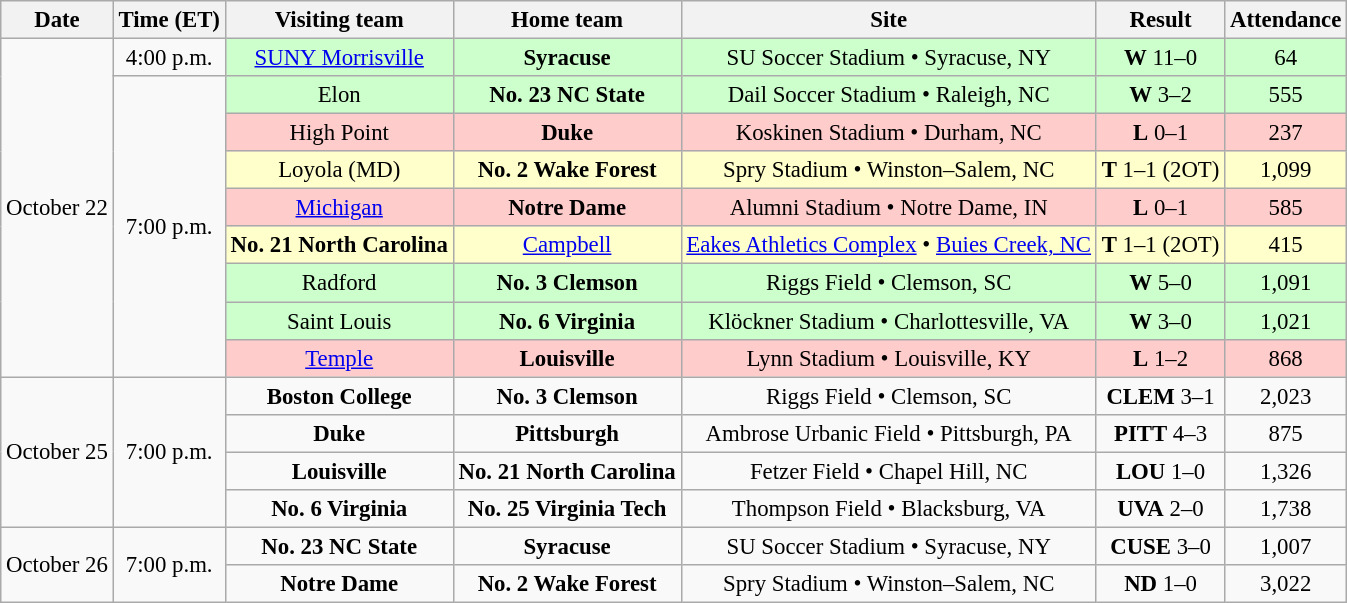<table class="wikitable" style="font-size:95%; text-align: center;">
<tr>
<th>Date</th>
<th>Time (ET)</th>
<th>Visiting team</th>
<th>Home team</th>
<th>Site</th>
<th>Result</th>
<th>Attendance</th>
</tr>
<tr>
<td rowspan=9>October 22</td>
<td>4:00 p.m.</td>
<td style="background:#cfc;"><a href='#'>SUNY Morrisville</a></td>
<td style="background:#cfc;"><strong>Syracuse</strong></td>
<td style="background:#cfc;">SU Soccer Stadium • Syracuse, NY</td>
<td style="background:#cfc;"><strong>W</strong> 11–0</td>
<td style="background:#cfc;">64</td>
</tr>
<tr>
<td rowspan=8>7:00 p.m.</td>
<td style="background:#cfc;">Elon</td>
<td style="background:#cfc;"><strong>No. 23 NC State</strong></td>
<td style="background:#cfc;">Dail Soccer Stadium  • Raleigh, NC</td>
<td style="background:#cfc;"><strong>W</strong> 3–2</td>
<td style="background:#cfc;">555</td>
</tr>
<tr>
<td style="background:#fcc;">High Point</td>
<td style="background:#fcc;"><strong>Duke</strong></td>
<td style="background:#fcc;">Koskinen Stadium • Durham, NC</td>
<td style="background:#fcc;"><strong>L</strong> 0–1</td>
<td style="background:#fcc;">237</td>
</tr>
<tr>
<td style="background:#ffc;">Loyola (MD)</td>
<td style="background:#ffc;"><strong>No. 2 Wake Forest</strong></td>
<td style="background:#ffc;">Spry Stadium • Winston–Salem, NC</td>
<td style="background:#ffc;"><strong>T</strong> 1–1 (2OT)</td>
<td style="background:#ffc;">1,099</td>
</tr>
<tr>
<td style="background:#fcc;"><a href='#'>Michigan</a></td>
<td style="background:#fcc;"><strong>Notre Dame</strong></td>
<td style="background:#fcc;">Alumni Stadium • Notre Dame, IN</td>
<td style="background:#fcc;"><strong>L</strong> 0–1</td>
<td style="background:#fcc;">585</td>
</tr>
<tr>
<td style="background:#ffc;"><strong>No. 21 North Carolina</strong></td>
<td style="background:#ffc;"><a href='#'>Campbell</a></td>
<td style="background:#ffc;"><a href='#'>Eakes Athletics Complex</a> • <a href='#'>Buies Creek, NC</a></td>
<td style="background:#ffc;"><strong>T</strong> 1–1 (2OT)</td>
<td style="background:#ffc;">415</td>
</tr>
<tr>
<td style="background:#cfc;">Radford</td>
<td style="background:#cfc;"><strong> No. 3 Clemson</strong></td>
<td style="background:#cfc;">Riggs Field • Clemson, SC</td>
<td style="background:#cfc;"><strong>W</strong> 5–0</td>
<td style="background:#cfc;">1,091</td>
</tr>
<tr>
<td style="background:#cfc;">Saint Louis</td>
<td style="background:#cfc;"><strong>No. 6 Virginia</strong></td>
<td style="background:#cfc;">Klöckner Stadium • Charlottesville, VA</td>
<td style="background:#cfc;"><strong>W</strong> 3–0</td>
<td style="background:#cfc;">1,021</td>
</tr>
<tr>
<td style="background:#fcc;"><a href='#'>Temple</a></td>
<td style="background:#fcc;"><strong>Louisville</strong></td>
<td style="background:#fcc;">Lynn Stadium • Louisville, KY</td>
<td style="background:#fcc;"><strong>L</strong> 1–2</td>
<td style="background:#fcc;">868</td>
</tr>
<tr>
<td rowspan=4>October 25</td>
<td rowspan=4>7:00 p.m.</td>
<td><strong>Boston College</strong></td>
<td><strong>No. 3 Clemson</strong></td>
<td>Riggs Field • Clemson, SC</td>
<td><strong>CLEM</strong> 3–1</td>
<td>2,023</td>
</tr>
<tr>
<td><strong>Duke</strong></td>
<td><strong>Pittsburgh</strong></td>
<td>Ambrose Urbanic Field • Pittsburgh, PA</td>
<td><strong>PITT</strong> 4–3</td>
<td>875</td>
</tr>
<tr>
<td><strong>Louisville</strong></td>
<td><strong>No. 21 North Carolina</strong></td>
<td>Fetzer Field • Chapel Hill, NC</td>
<td><strong>LOU</strong> 1–0</td>
<td>1,326</td>
</tr>
<tr>
<td><strong>No. 6 Virginia</strong></td>
<td><strong>No. 25 Virginia Tech</strong></td>
<td>Thompson Field • Blacksburg, VA</td>
<td><strong>UVA</strong> 2–0</td>
<td>1,738</td>
</tr>
<tr>
<td rowspan=2>October 26</td>
<td rowspan=2>7:00 p.m.</td>
<td><strong>No. 23 NC State</strong></td>
<td><strong>Syracuse</strong></td>
<td>SU Soccer Stadium • Syracuse, NY</td>
<td><strong>CUSE</strong> 3–0</td>
<td>1,007</td>
</tr>
<tr>
<td><strong>Notre Dame</strong></td>
<td><strong>No. 2 Wake Forest</strong></td>
<td>Spry Stadium • Winston–Salem, NC</td>
<td><strong>ND</strong> 1–0</td>
<td>3,022</td>
</tr>
</table>
